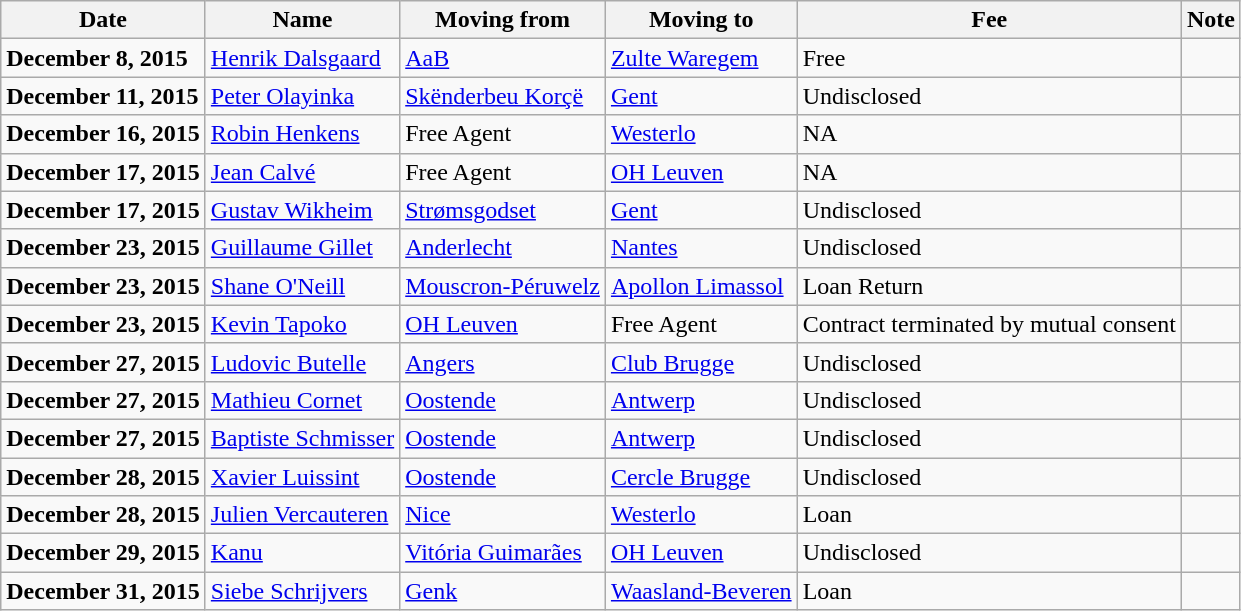<table class="wikitable sortable">
<tr>
<th>Date</th>
<th>Name</th>
<th>Moving from</th>
<th>Moving to</th>
<th>Fee</th>
<th>Note</th>
</tr>
<tr>
<td><strong>December 8, 2015</strong></td>
<td> <a href='#'>Henrik Dalsgaard</a></td>
<td> <a href='#'>AaB</a></td>
<td> <a href='#'>Zulte Waregem</a></td>
<td>Free </td>
<td></td>
</tr>
<tr>
<td><strong>December 11, 2015</strong></td>
<td> <a href='#'>Peter Olayinka</a></td>
<td> <a href='#'>Skënderbeu Korçë</a></td>
<td> <a href='#'>Gent</a></td>
<td>Undisclosed </td>
<td></td>
</tr>
<tr>
<td><strong>December 16, 2015</strong></td>
<td> <a href='#'>Robin Henkens</a></td>
<td>Free Agent</td>
<td> <a href='#'>Westerlo</a></td>
<td>NA </td>
<td></td>
</tr>
<tr>
<td><strong>December 17, 2015</strong></td>
<td> <a href='#'>Jean Calvé</a></td>
<td>Free Agent</td>
<td> <a href='#'>OH Leuven</a></td>
<td>NA </td>
<td></td>
</tr>
<tr>
<td><strong>December 17, 2015</strong></td>
<td> <a href='#'>Gustav Wikheim</a></td>
<td> <a href='#'>Strømsgodset</a></td>
<td> <a href='#'>Gent</a></td>
<td>Undisclosed </td>
<td></td>
</tr>
<tr>
<td><strong>December 23, 2015</strong></td>
<td> <a href='#'>Guillaume Gillet</a></td>
<td> <a href='#'>Anderlecht</a></td>
<td> <a href='#'>Nantes</a></td>
<td>Undisclosed </td>
<td></td>
</tr>
<tr>
<td><strong>December 23, 2015</strong></td>
<td> <a href='#'>Shane O'Neill</a></td>
<td> <a href='#'>Mouscron-Péruwelz</a></td>
<td> <a href='#'>Apollon Limassol</a></td>
<td>Loan Return </td>
<td></td>
</tr>
<tr>
<td><strong>December 23, 2015</strong></td>
<td> <a href='#'>Kevin Tapoko</a></td>
<td> <a href='#'>OH Leuven</a></td>
<td>Free Agent</td>
<td>Contract terminated by mutual consent </td>
<td></td>
</tr>
<tr>
<td><strong>December 27, 2015</strong></td>
<td> <a href='#'>Ludovic Butelle</a></td>
<td> <a href='#'>Angers</a></td>
<td> <a href='#'>Club Brugge</a></td>
<td>Undisclosed </td>
<td></td>
</tr>
<tr>
<td><strong>December 27, 2015</strong></td>
<td> <a href='#'>Mathieu Cornet</a></td>
<td> <a href='#'>Oostende</a></td>
<td> <a href='#'>Antwerp</a></td>
<td>Undisclosed </td>
<td></td>
</tr>
<tr>
<td><strong>December 27, 2015</strong></td>
<td> <a href='#'>Baptiste Schmisser</a></td>
<td> <a href='#'>Oostende</a></td>
<td> <a href='#'>Antwerp</a></td>
<td>Undisclosed </td>
<td></td>
</tr>
<tr>
<td><strong>December 28, 2015</strong></td>
<td> <a href='#'>Xavier Luissint</a></td>
<td> <a href='#'>Oostende</a></td>
<td> <a href='#'>Cercle Brugge</a></td>
<td>Undisclosed </td>
<td></td>
</tr>
<tr>
<td><strong>December 28, 2015</strong></td>
<td> <a href='#'>Julien Vercauteren</a></td>
<td> <a href='#'>Nice</a></td>
<td> <a href='#'>Westerlo</a></td>
<td>Loan </td>
<td></td>
</tr>
<tr>
<td><strong>December 29, 2015</strong></td>
<td> <a href='#'>Kanu</a></td>
<td> <a href='#'>Vitória Guimarães</a></td>
<td> <a href='#'>OH Leuven</a></td>
<td>Undisclosed </td>
<td align=center></td>
</tr>
<tr>
<td><strong>December 31, 2015</strong></td>
<td> <a href='#'>Siebe Schrijvers</a></td>
<td> <a href='#'>Genk</a></td>
<td> <a href='#'>Waasland-Beveren</a></td>
<td>Loan </td>
<td></td>
</tr>
</table>
